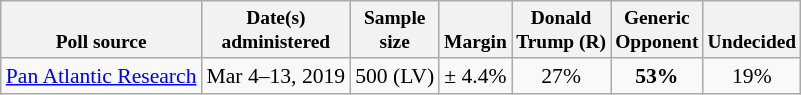<table class="wikitable" style="font-size:90%;text-align:center;">
<tr valign=bottom style="font-size:90%;">
<th>Poll source</th>
<th>Date(s)<br>administered</th>
<th>Sample<br>size</th>
<th>Margin<br></th>
<th>Donald<br>Trump (R)</th>
<th>Generic<br>Opponent</th>
<th>Undecided</th>
</tr>
<tr>
<td style="text-align:left;"><a href='#'>Pan Atlantic Research</a></td>
<td>Mar 4–13, 2019</td>
<td>500 (LV)</td>
<td>± 4.4%</td>
<td>27%</td>
<td><strong>53%</strong></td>
<td>19%</td>
</tr>
</table>
